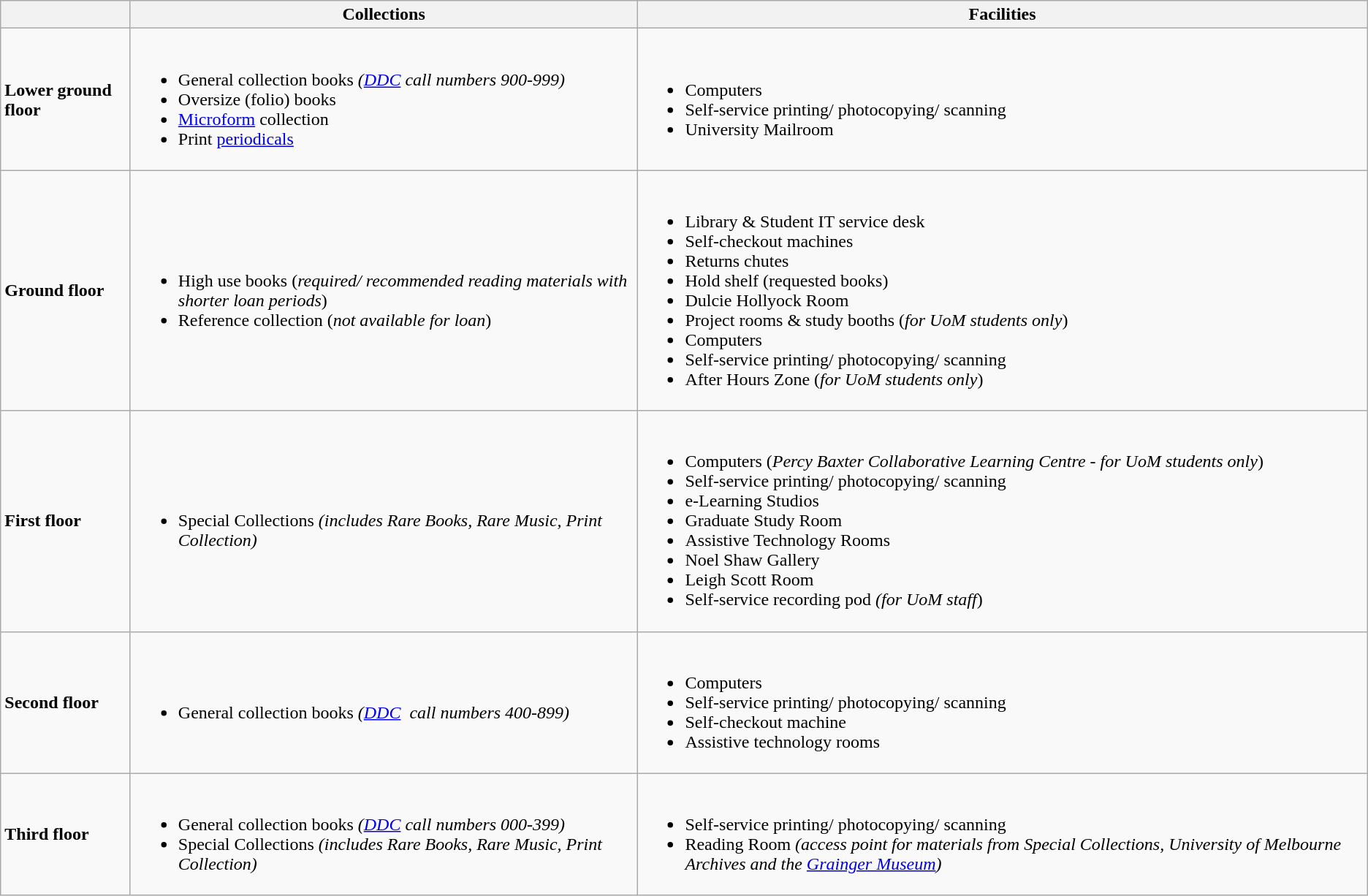<table class="wikitable">
<tr>
<th></th>
<th>Collections</th>
<th>Facilities</th>
</tr>
<tr>
<td><strong>Lower ground floor</strong></td>
<td><br><ul><li>General collection books <em>(<a href='#'>DDC</a> call numbers 900-999)</em></li><li>Oversize (folio) books</li><li><a href='#'>Microform</a> collection</li><li>Print <a href='#'>periodicals</a></li></ul></td>
<td><br><ul><li>Computers</li><li>Self-service printing/ photocopying/ scanning</li><li>University Mailroom</li></ul></td>
</tr>
<tr>
<td><strong>Ground floor</strong></td>
<td><br><ul><li>High use books (<em>required/ recommended reading materials with shorter loan periods</em>)</li><li>Reference collection (<em>not available for loan</em>)</li></ul></td>
<td><br><ul><li>Library & Student IT service desk</li><li>Self-checkout machines</li><li>Returns chutes</li><li>Hold shelf (requested books)</li><li>Dulcie Hollyock Room</li><li>Project rooms & study booths (<em>for UoM students only</em>)</li><li>Computers</li><li>Self-service printing/ photocopying/ scanning</li><li>After Hours Zone (<em>for UoM students only</em>)</li></ul></td>
</tr>
<tr>
<td><strong>First floor</strong></td>
<td><br><ul><li>Special Collections <em>(includes Rare Books, Rare Music, Print Collection)</em></li></ul></td>
<td><br><ul><li>Computers (<em>Percy Baxter Collaborative Learning Centre - for UoM students only</em>)</li><li>Self-service printing/ photocopying/ scanning</li><li>e-Learning Studios</li><li>Graduate Study Room</li><li>Assistive Technology Rooms</li><li>Noel Shaw Gallery</li><li>Leigh Scott Room</li><li>Self-service recording pod <em>(for UoM staff</em>)</li></ul></td>
</tr>
<tr>
<td><strong>Second floor</strong></td>
<td><br><ul><li>General collection books <em>(<a href='#'>DDC</a>  call numbers 400-899)</em></li></ul></td>
<td><br><ul><li>Computers</li><li>Self-service printing/ photocopying/ scanning</li><li>Self-checkout machine</li><li>Assistive technology rooms</li></ul></td>
</tr>
<tr>
<td><strong>Third floor</strong></td>
<td><br><ul><li>General collection books <em>(<a href='#'>DDC</a> call numbers 000-399)</em></li><li>Special Collections <em>(includes Rare Books, Rare Music, Print Collection)</em></li></ul></td>
<td><br><ul><li>Self-service printing/ photocopying/ scanning</li><li>Reading Room <em>(access point for materials from Special Collections, University of Melbourne Archives and the <a href='#'>Grainger Museum</a>)</em></li></ul></td>
</tr>
</table>
